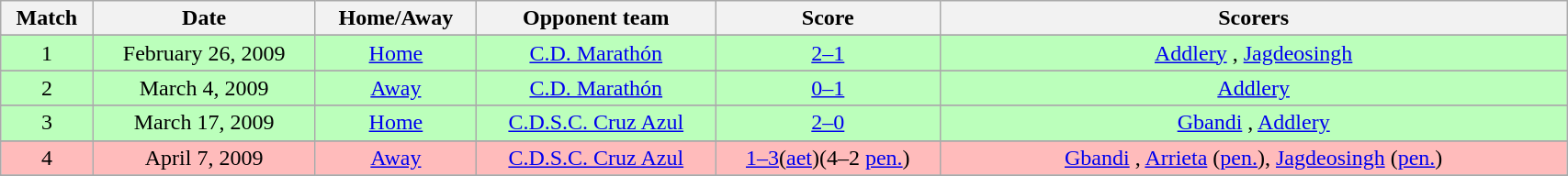<table class="wikitable" width=90%>
<tr>
<th>Match</th>
<th>Date</th>
<th>Home/Away</th>
<th>Opponent team</th>
<th>Score</th>
<th width=40%>Scorers</th>
</tr>
<tr>
</tr>
<tr bgcolor="#bbffbb">
<td style="text-align: center">1</td>
<td style="text-align: center">February 26, 2009</td>
<td style="text-align: center"><a href='#'>Home</a></td>
<td style="text-align: center"><a href='#'>C.D. Marathón</a></td>
<td style="text-align: center"><a href='#'>2–1</a></td>
<td style="text-align: center"><a href='#'>Addlery</a> , <a href='#'>Jagdeosingh</a> </td>
</tr>
<tr>
</tr>
<tr bgcolor="#bbffbb">
<td style="text-align: center">2</td>
<td style="text-align: center">March 4, 2009</td>
<td style="text-align: center"><a href='#'>Away</a></td>
<td style="text-align: center"><a href='#'>C.D. Marathón</a></td>
<td style="text-align: center"><a href='#'>0–1</a></td>
<td style="text-align: center"><a href='#'>Addlery</a> </td>
</tr>
<tr>
</tr>
<tr bgcolor="#bbffbb">
<td style="text-align: center">3</td>
<td style="text-align: center">March 17, 2009</td>
<td style="text-align: center"><a href='#'>Home</a></td>
<td style="text-align: center"><a href='#'>C.D.S.C. Cruz Azul</a></td>
<td style="text-align: center"><a href='#'>2–0</a></td>
<td style="text-align: center"><a href='#'>Gbandi</a> , <a href='#'>Addlery</a> </td>
</tr>
<tr>
</tr>
<tr bgcolor="#ffbbbb">
<td style="text-align: center">4</td>
<td style="text-align: center">April 7, 2009</td>
<td style="text-align: center"><a href='#'>Away</a></td>
<td style="text-align: center"><a href='#'>C.D.S.C. Cruz Azul</a></td>
<td style="text-align: center"><a href='#'>1–3</a>(<a href='#'>aet</a>)(4–2 <a href='#'>pen.</a>)</td>
<td style="text-align: center"><a href='#'>Gbandi</a> , <a href='#'>Arrieta</a> (<a href='#'>pen.</a>), <a href='#'>Jagdeosingh</a> (<a href='#'>pen.</a>)</td>
</tr>
<tr>
</tr>
</table>
